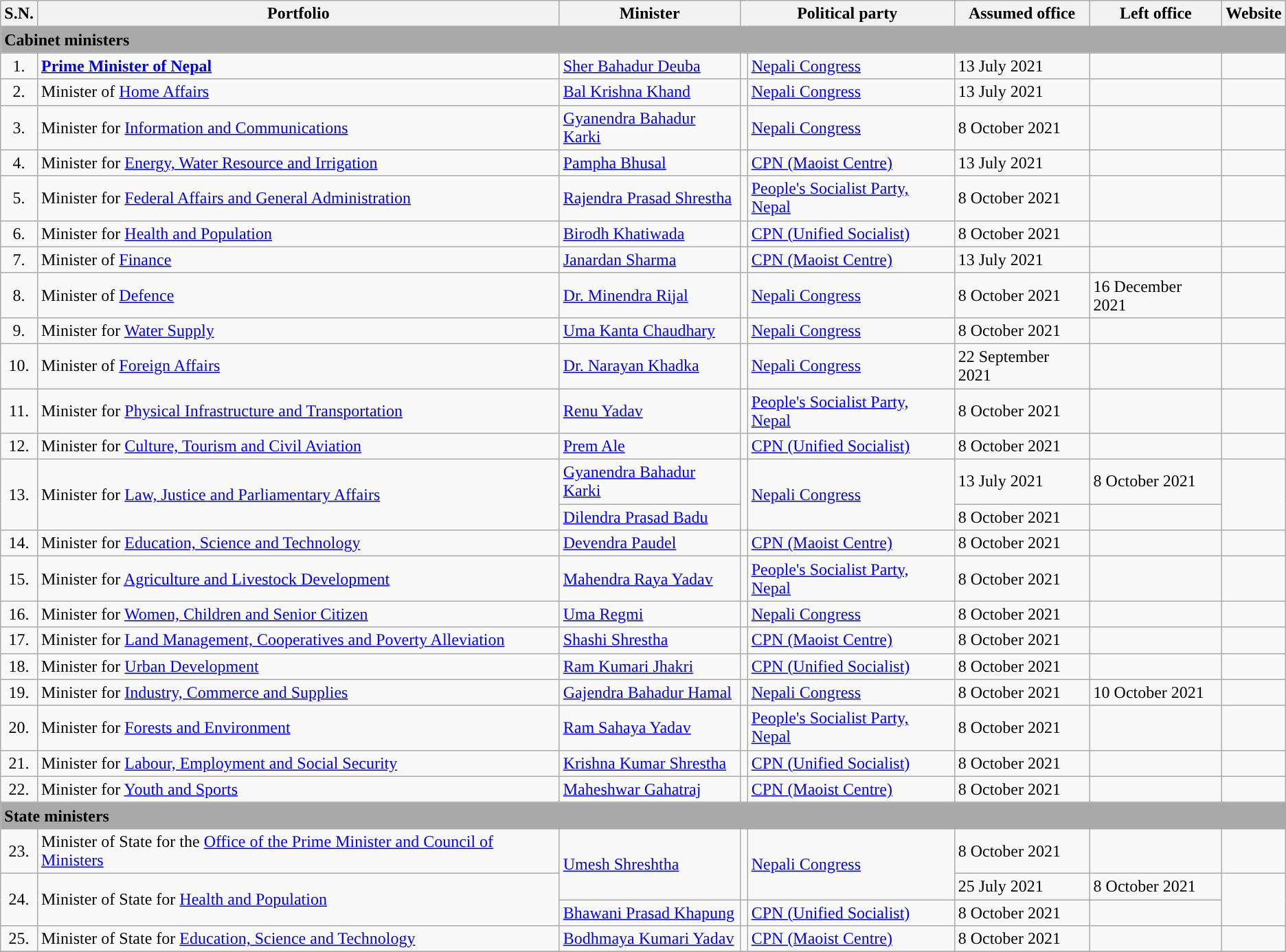<table class="wikitable sortable">
<tr>
<th>S.N.</th>
<th>Portfolio</th>
<th>Minister</th>
<th colspan="2">Political party</th>
<th>Assumed office</th>
<th>Left office</th>
<th>Website</th>
</tr>
<tr>
<td colspan="8" bgcolor="darkgrey"><strong>Cabinet ministers</strong></td>
</tr>
<tr>
<td style="text-align:center;">1.</td>
<td><strong><a href='#'>Prime Minister of Nepal</a></strong></td>
<td><a href='#'>Sher Bahadur Deuba</a></td>
<td></td>
<td><a href='#'>Nepali Congress</a></td>
<td>13 July 2021</td>
<td></td>
<td></td>
</tr>
<tr>
<td style="text-align:center;">2.</td>
<td>Minister of <a href='#'>Home Affairs</a></td>
<td><a href='#'>Bal Krishna Khand</a></td>
<td></td>
<td><a href='#'>Nepali Congress</a></td>
<td>13 July 2021</td>
<td></td>
<td></td>
</tr>
<tr>
<td style="text-align:center;">3.</td>
<td>Minister for <a href='#'>Information and Communications</a></td>
<td><a href='#'>Gyanendra Bahadur Karki</a></td>
<td></td>
<td><a href='#'>Nepali Congress</a></td>
<td>8 October 2021</td>
<td></td>
<td></td>
</tr>
<tr>
<td style="text-align:center;">4.</td>
<td>Minister for <a href='#'>Energy, Water Resource and Irrigation</a></td>
<td><a href='#'>Pampha Bhusal</a></td>
<td></td>
<td><a href='#'>CPN (Maoist Centre)</a></td>
<td>13 July 2021</td>
<td></td>
<td> </td>
</tr>
<tr>
<td style="text-align:center;">5.</td>
<td>Minister for <a href='#'>Federal Affairs and General Administration</a></td>
<td><a href='#'>Rajendra Prasad Shrestha</a></td>
<td></td>
<td><a href='#'>People's Socialist Party, Nepal</a></td>
<td>8 October 2021</td>
<td></td>
<td></td>
</tr>
<tr>
<td style="text-align:center;">6.</td>
<td>Minister for <a href='#'>Health and Population</a></td>
<td><a href='#'>Birodh Khatiwada</a></td>
<td></td>
<td><a href='#'>CPN (Unified Socialist)</a></td>
<td>8 October 2021</td>
<td></td>
<td> </td>
</tr>
<tr>
<td style="text-align:center;">7.</td>
<td>Minister of <a href='#'>Finance</a></td>
<td><a href='#'>Janardan Sharma</a></td>
<td></td>
<td><a href='#'>CPN (Maoist Centre)</a></td>
<td>13 July 2021</td>
<td></td>
<td></td>
</tr>
<tr>
<td style="text-align:center;">8.</td>
<td>Minister of <a href='#'>Defence</a></td>
<td><a href='#'>Dr. Minendra Rijal</a></td>
<td></td>
<td><a href='#'>Nepali Congress</a></td>
<td>8 October 2021</td>
<td>16 December 2021</td>
<td></td>
</tr>
<tr>
<td style="text-align:center;">9.</td>
<td>Minister for <a href='#'>Water Supply</a></td>
<td><a href='#'>Uma Kanta Chaudhary</a></td>
<td></td>
<td><a href='#'>Nepali Congress</a></td>
<td>8 October 2021</td>
<td></td>
<td></td>
</tr>
<tr>
<td style="text-align:center;">10.</td>
<td>Minister of <a href='#'>Foreign Affairs</a></td>
<td><a href='#'>Dr. Narayan Khadka</a></td>
<td></td>
<td><a href='#'>Nepali Congress</a></td>
<td>22 September 2021</td>
<td></td>
<td></td>
</tr>
<tr>
<td style="text-align:center;">11.</td>
<td>Minister for <a href='#'>Physical Infrastructure and Transportation</a></td>
<td><a href='#'>Renu Yadav</a></td>
<td></td>
<td><a href='#'>People's Socialist Party, Nepal</a></td>
<td>8 October 2021</td>
<td></td>
<td></td>
</tr>
<tr>
<td style="text-align:center;">12.</td>
<td>Minister for <a href='#'>Culture, Tourism and Civil Aviation</a></td>
<td><a href='#'>Prem Ale</a></td>
<td></td>
<td><a href='#'>CPN (Unified Socialist)</a></td>
<td>8 October 2021</td>
<td></td>
<td></td>
</tr>
<tr>
<td rowspan="2" style="text-align:center;">13.</td>
<td rowspan="2">Minister for <a href='#'>Law, Justice and Parliamentary Affairs</a></td>
<td><a href='#'>Gyanendra Bahadur Karki</a></td>
<td rowspan="2"></td>
<td rowspan="2"><a href='#'>Nepali Congress</a></td>
<td>13 July 2021</td>
<td>8 October 2021</td>
<td rowspan="2"></td>
</tr>
<tr>
<td><a href='#'>Dilendra Prasad Badu</a></td>
<td>8 October 2021</td>
<td></td>
</tr>
<tr>
<td style="text-align:center;">14.</td>
<td>Minister for <a href='#'>Education, Science and Technology</a></td>
<td><a href='#'>Devendra Paudel</a></td>
<td></td>
<td><a href='#'>CPN (Maoist Centre)</a></td>
<td>8 October 2021</td>
<td></td>
<td> </td>
</tr>
<tr>
<td style="text-align:center;">15.</td>
<td>Minister for <a href='#'>Agriculture and Livestock Development</a></td>
<td><a href='#'>Mahendra Raya Yadav</a></td>
<td></td>
<td><a href='#'>People's Socialist Party, Nepal</a></td>
<td>8 October 2021</td>
<td></td>
<td></td>
</tr>
<tr>
<td style="text-align:center;">16.</td>
<td>Minister for <a href='#'>Women, Children and Senior Citizen</a></td>
<td><a href='#'>Uma Regmi</a></td>
<td></td>
<td><a href='#'>Nepali Congress</a></td>
<td>8 October 2021</td>
<td></td>
<td></td>
</tr>
<tr>
<td style="text-align:center;">17.</td>
<td>Minister for <a href='#'>Land Management, Cooperatives and Poverty Alleviation</a></td>
<td><a href='#'>Shashi Shrestha</a></td>
<td></td>
<td><a href='#'>CPN (Maoist Centre)</a></td>
<td>8 October 2021</td>
<td></td>
<td></td>
</tr>
<tr>
<td style="text-align:center;">18.</td>
<td>Minister for <a href='#'>Urban Development</a></td>
<td><a href='#'>Ram Kumari Jhakri</a></td>
<td></td>
<td><a href='#'>CPN (Unified Socialist)</a></td>
<td>8 October 2021</td>
<td></td>
<td></td>
</tr>
<tr>
<td style="text-align:center;">19.</td>
<td>Minister for <a href='#'>Industry, Commerce and Supplies</a></td>
<td><a href='#'>Gajendra Bahadur Hamal</a></td>
<td></td>
<td><a href='#'>Nepali Congress</a></td>
<td>8 October 2021</td>
<td>10 October 2021</td>
<td></td>
</tr>
<tr>
<td style="text-align:center;">20.</td>
<td>Minister for <a href='#'>Forests and Environment</a></td>
<td><a href='#'>Ram Sahaya Yadav</a></td>
<td></td>
<td><a href='#'>People's Socialist Party, Nepal</a></td>
<td>8 October 2021</td>
<td></td>
<td></td>
</tr>
<tr>
<td style="text-align:center;">21.</td>
<td>Minister for <a href='#'>Labour, Employment and Social Security</a></td>
<td><a href='#'>Krishna Kumar Shrestha</a></td>
<td></td>
<td><a href='#'>CPN (Unified Socialist)</a></td>
<td>8 October 2021</td>
<td></td>
<td> </td>
</tr>
<tr>
<td style="text-align:center;">22.</td>
<td>Minister for <a href='#'>Youth and Sports</a></td>
<td><a href='#'>Maheshwar Gahatraj</a></td>
<td></td>
<td><a href='#'>CPN (Maoist Centre)</a></td>
<td>8 October 2021</td>
<td></td>
<td></td>
</tr>
<tr>
<td colspan="8" bgcolor="darkgrey"><strong>State ministers</strong></td>
</tr>
<tr>
<td style="text-align:center;">23.</td>
<td>Minister of State for the <a href='#'>Office of the Prime Minister and Council of Ministers</a></td>
<td rowspan="2"><a href='#'>Umesh Shreshtha</a></td>
<td rowspan="2"></td>
<td rowspan="2"><a href='#'>Nepali Congress</a></td>
<td>8 October 2021</td>
<td></td>
<td></td>
</tr>
<tr>
<td rowspan="2" style="text-align:center;">24.</td>
<td rowspan="2">Minister of State for <a href='#'>Health and Population</a></td>
<td>25 July 2021</td>
<td>8 October 2021</td>
<td rowspan="2"> </td>
</tr>
<tr>
<td><a href='#'>Bhawani Prasad Khapung</a></td>
<td></td>
<td><a href='#'>CPN (Unified Socialist)</a></td>
<td>8 October 2021</td>
<td></td>
</tr>
<tr>
<td style="text-align:center;">25.</td>
<td>Minister of State for <a href='#'>Education, Science and Technology</a></td>
<td><a href='#'>Bodhmaya Kumari Yadav</a></td>
<td></td>
<td><a href='#'>CPN (Maoist Centre)</a></td>
<td>8 October 2021</td>
<td></td>
<td> </td>
</tr>
<tr>
</tr>
</table>
